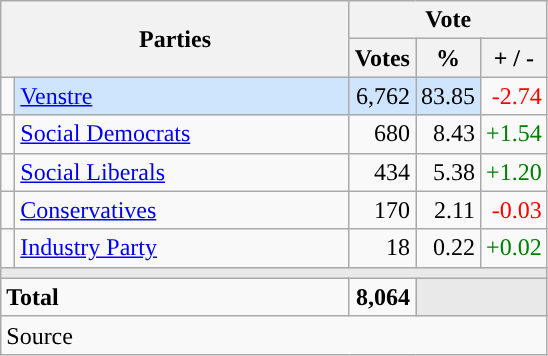<table class="wikitable" style="text-align:right;">
<tr>
<th style="text-align:centre;" rowspan="2" colspan="2" width="225">Parties</th>
<th colspan="3">Vote</th>
</tr>
<tr>
<th width="15">Votes</th>
<th width="15">%</th>
<th width="15">+ / -</th>
</tr>
<tr>
<td width="2" style="color:inherit;background:"></td>
<td bgcolor=#cfe5fe  align="left"><a href='#'>Venstre</a></td>
<td bgcolor=#cfe5fe>6,762</td>
<td bgcolor=#cfe5fe>83.85</td>
<td style=color:red;>-2.74</td>
</tr>
<tr>
<td width="2" style="color:inherit;background:"></td>
<td align="left"><a href='#'>Social Democrats</a></td>
<td>680</td>
<td>8.43</td>
<td style=color:green;>+1.54</td>
</tr>
<tr>
<td width="2" style="color:inherit;background:"></td>
<td align="left"><a href='#'>Social Liberals</a></td>
<td>434</td>
<td>5.38</td>
<td style=color:green;>+1.20</td>
</tr>
<tr>
<td width="2" style="color:inherit;background:"></td>
<td align="left"><a href='#'>Conservatives</a></td>
<td>170</td>
<td>2.11</td>
<td style=color:red;>-0.03</td>
</tr>
<tr>
<td width="2" style="color:inherit;background:"></td>
<td align="left"><a href='#'>Industry Party</a></td>
<td>18</td>
<td>0.22</td>
<td style=color:green;>+0.02</td>
</tr>
<tr>
<td colspan="7" bgcolor="#E9E9E9"></td>
</tr>
<tr>
<td align="left" colspan="2"><strong>Total</strong></td>
<td><strong>8,064</strong></td>
<td bgcolor="#E9E9E9" colspan="2"></td>
</tr>
<tr>
<td align="left" colspan="6">Source</td>
</tr>
</table>
